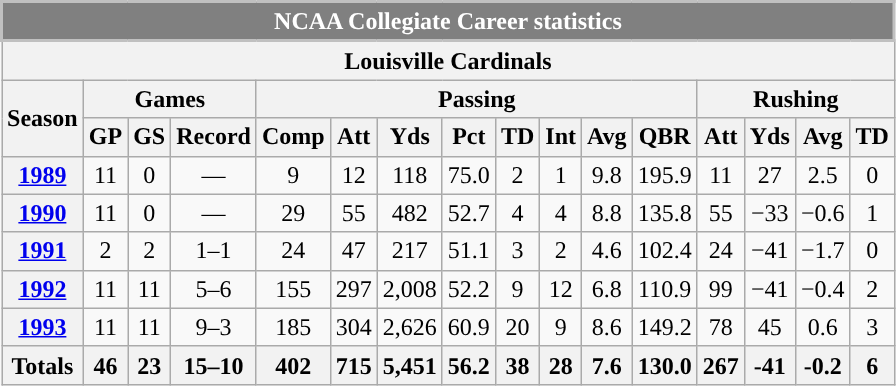<table class=wikitable style="text-align:center;">
<tr>
<th colspan="17" style="background:gray; border:2px solid silver; color:white;">NCAA Collegiate Career statistics</th>
</tr>
<tr>
<th colspan="17">Louisville Cardinals</th>
</tr>
<tr>
<th rowspan="2">Season</th>
<th colspan="3">Games</th>
<th colspan="8">Passing</th>
<th colspan="4">Rushing</th>
</tr>
<tr>
<th>GP</th>
<th>GS</th>
<th>Record</th>
<th>Comp</th>
<th>Att</th>
<th>Yds</th>
<th>Pct</th>
<th>TD</th>
<th>Int</th>
<th>Avg</th>
<th>QBR</th>
<th>Att</th>
<th>Yds</th>
<th>Avg</th>
<th>TD</th>
</tr>
<tr>
<th><a href='#'>1989</a></th>
<td>11</td>
<td>0</td>
<td>—</td>
<td>9</td>
<td>12</td>
<td>118</td>
<td>75.0</td>
<td>2</td>
<td>1</td>
<td>9.8</td>
<td>195.9</td>
<td>11</td>
<td>27</td>
<td>2.5</td>
<td>0</td>
</tr>
<tr>
<th><a href='#'>1990</a></th>
<td>11</td>
<td>0</td>
<td>—</td>
<td>29</td>
<td>55</td>
<td>482</td>
<td>52.7</td>
<td>4</td>
<td>4</td>
<td>8.8</td>
<td>135.8</td>
<td>55</td>
<td>−33</td>
<td>−0.6</td>
<td>1</td>
</tr>
<tr>
<th><a href='#'>1991</a></th>
<td>2</td>
<td>2</td>
<td>1–1</td>
<td>24</td>
<td>47</td>
<td>217</td>
<td>51.1</td>
<td>3</td>
<td>2</td>
<td>4.6</td>
<td>102.4</td>
<td>24</td>
<td>−41</td>
<td>−1.7</td>
<td>0</td>
</tr>
<tr>
<th><a href='#'>1992</a></th>
<td>11</td>
<td>11</td>
<td>5–6</td>
<td>155</td>
<td>297</td>
<td>2,008</td>
<td>52.2</td>
<td>9</td>
<td>12</td>
<td>6.8</td>
<td>110.9</td>
<td>99</td>
<td>−41</td>
<td>−0.4</td>
<td>2</td>
</tr>
<tr>
<th><a href='#'>1993</a></th>
<td>11</td>
<td>11</td>
<td>9–3</td>
<td>185</td>
<td>304</td>
<td>2,626</td>
<td>60.9</td>
<td>20</td>
<td>9</td>
<td>8.6</td>
<td>149.2</td>
<td>78</td>
<td>45</td>
<td>0.6</td>
<td>3</td>
</tr>
<tr>
<th>Totals</th>
<th>46</th>
<th>23</th>
<th>15–10</th>
<th>402</th>
<th>715</th>
<th>5,451</th>
<th>56.2</th>
<th>38</th>
<th>28</th>
<th>7.6</th>
<th>130.0</th>
<th>267</th>
<th>-41</th>
<th>-0.2</th>
<th>6</th>
</tr>
</table>
